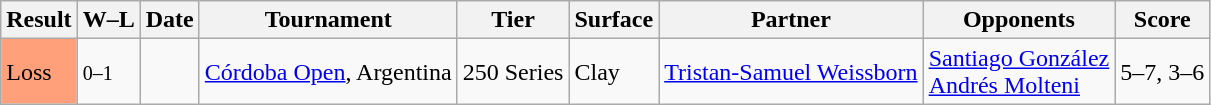<table class="sortable wikitable">
<tr>
<th>Result</th>
<th class="unsortable">W–L</th>
<th>Date</th>
<th>Tournament</th>
<th>Tier</th>
<th>Surface</th>
<th>Partner</th>
<th>Opponents</th>
<th class="unsortable">Score</th>
</tr>
<tr>
<td style="background:#ffa07a;">Loss</td>
<td><small>0–1</small></td>
<td><a href='#'></a></td>
<td><a href='#'>Córdoba Open</a>, Argentina</td>
<td>250 Series</td>
<td>Clay</td>
<td> <a href='#'>Tristan-Samuel Weissborn</a></td>
<td> <a href='#'>Santiago González</a><br> <a href='#'>Andrés Molteni</a></td>
<td>5–7, 3–6</td>
</tr>
</table>
